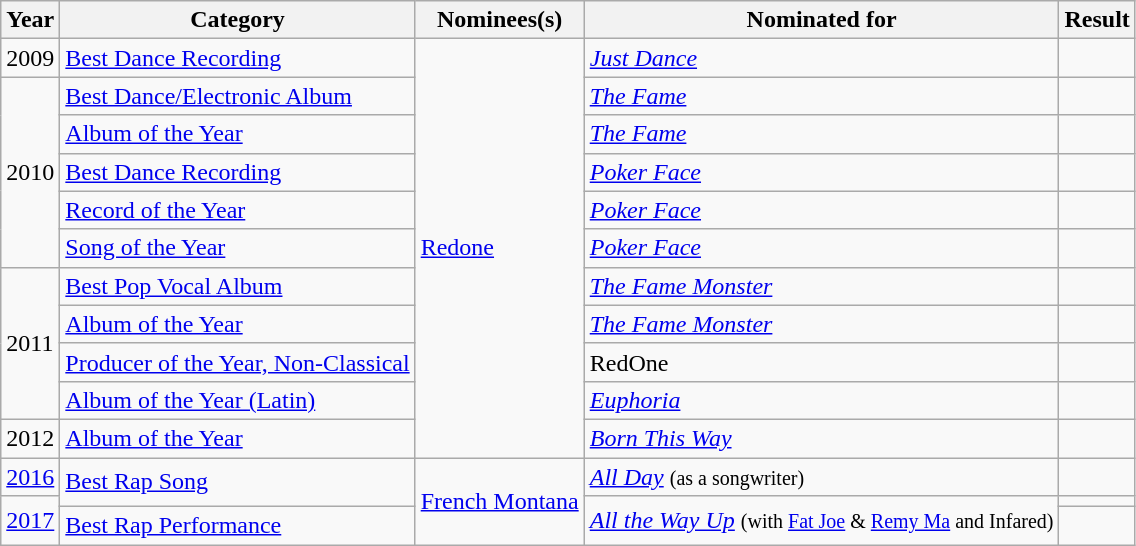<table class="wikitable">
<tr>
<th>Year</th>
<th>Category</th>
<th>Nominees(s)</th>
<th>Nominated for</th>
<th>Result</th>
</tr>
<tr>
<td>2009</td>
<td><a href='#'>Best Dance Recording</a></td>
<td rowspan="11"><a href='#'>Redone</a></td>
<td><em><a href='#'>Just Dance</a></em></td>
<td></td>
</tr>
<tr>
<td rowspan="5">2010</td>
<td><a href='#'>Best Dance/Electronic Album</a></td>
<td><em><a href='#'>The Fame</a></em></td>
<td></td>
</tr>
<tr>
<td><a href='#'>Album of the Year</a></td>
<td><em><a href='#'>The Fame</a></em></td>
<td></td>
</tr>
<tr>
<td><a href='#'>Best Dance Recording</a></td>
<td><em><a href='#'>Poker Face</a></em></td>
<td></td>
</tr>
<tr>
<td><a href='#'>Record of the Year</a></td>
<td><em><a href='#'>Poker Face</a></em></td>
<td></td>
</tr>
<tr>
<td><a href='#'>Song of the Year</a></td>
<td><em><a href='#'>Poker Face</a></em></td>
<td></td>
</tr>
<tr>
<td rowspan="4">2011</td>
<td><a href='#'>Best Pop Vocal Album</a></td>
<td><em><a href='#'>The Fame Monster</a></em></td>
<td></td>
</tr>
<tr>
<td><a href='#'>Album of the Year</a></td>
<td><em><a href='#'>The Fame Monster</a></em></td>
<td></td>
</tr>
<tr>
<td><a href='#'>Producer of the Year, Non-Classical</a></td>
<td>RedOne </td>
<td></td>
</tr>
<tr>
<td><a href='#'>Album of the Year (Latin)</a></td>
<td><em><a href='#'>Euphoria</a></em></td>
<td></td>
</tr>
<tr>
<td>2012</td>
<td><a href='#'>Album of the Year</a></td>
<td><em><a href='#'>Born This Way</a></em></td>
<td></td>
</tr>
<tr>
<td><a href='#'>2016</a></td>
<td rowspan="2"><a href='#'>Best Rap Song</a></td>
<td rowspan="3"><a href='#'>French Montana</a></td>
<td><em><a href='#'>All Day</a></em> <small>(as a songwriter)</small> </td>
<td></td>
</tr>
<tr>
<td rowspan="2"><a href='#'>2017</a></td>
<td rowspan="2"><em><a href='#'>All the Way Up</a></em> <small>(with <a href='#'>Fat Joe</a> & <a href='#'>Remy Ma</a> and Infared)</small></td>
<td></td>
</tr>
<tr>
<td><a href='#'>Best Rap Performance</a></td>
<td></td>
</tr>
</table>
